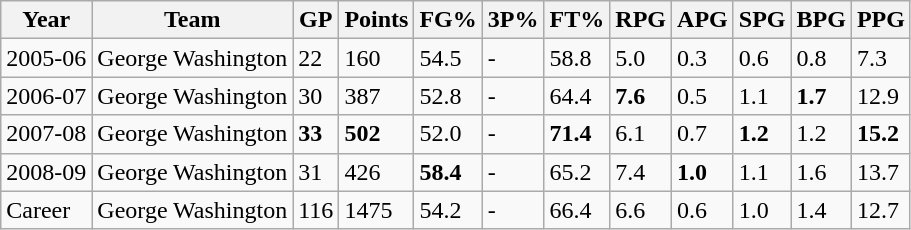<table class="wikitable">
<tr>
<th>Year</th>
<th>Team</th>
<th>GP</th>
<th>Points</th>
<th>FG%</th>
<th>3P%</th>
<th>FT%</th>
<th>RPG</th>
<th>APG</th>
<th>SPG</th>
<th>BPG</th>
<th>PPG</th>
</tr>
<tr>
<td>2005-06</td>
<td>George Washington</td>
<td>22</td>
<td>160</td>
<td>54.5</td>
<td>-</td>
<td>58.8</td>
<td>5.0</td>
<td>0.3</td>
<td>0.6</td>
<td>0.8</td>
<td>7.3</td>
</tr>
<tr>
<td>2006-07</td>
<td>George Washington</td>
<td>30</td>
<td>387</td>
<td>52.8</td>
<td>-</td>
<td>64.4</td>
<td><strong>7.6</strong></td>
<td>0.5</td>
<td>1.1</td>
<td><strong>1.7</strong></td>
<td>12.9</td>
</tr>
<tr>
<td>2007-08</td>
<td>George Washington</td>
<td><strong>33</strong></td>
<td><strong>502</strong></td>
<td>52.0</td>
<td>-</td>
<td><strong>71.4</strong></td>
<td>6.1</td>
<td>0.7</td>
<td><strong>1.2</strong></td>
<td>1.2</td>
<td><strong>15.2</strong></td>
</tr>
<tr>
<td>2008-09</td>
<td>George Washington</td>
<td>31</td>
<td>426</td>
<td><strong>58.4</strong></td>
<td>-</td>
<td>65.2</td>
<td>7.4</td>
<td><strong>1.0</strong></td>
<td>1.1</td>
<td>1.6</td>
<td>13.7</td>
</tr>
<tr>
<td>Career</td>
<td>George Washington</td>
<td>116</td>
<td>1475</td>
<td>54.2</td>
<td>-</td>
<td>66.4</td>
<td>6.6</td>
<td>0.6</td>
<td>1.0</td>
<td>1.4</td>
<td>12.7</td>
</tr>
</table>
